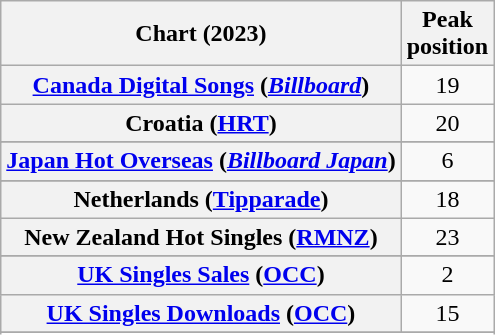<table class="wikitable sortable plainrowheaders" style="text-align:center">
<tr>
<th scope="col">Chart (2023)</th>
<th scope="col">Peak<br>position</th>
</tr>
<tr>
<th scope="row"><a href='#'>Canada Digital Songs</a> (<em><a href='#'>Billboard</a></em>)</th>
<td>19</td>
</tr>
<tr>
<th scope="row">Croatia (<a href='#'>HRT</a>)</th>
<td>20</td>
</tr>
<tr>
</tr>
<tr>
<th scope="row"><a href='#'>Japan Hot Overseas</a> (<em><a href='#'>Billboard Japan</a></em>)</th>
<td>6</td>
</tr>
<tr>
</tr>
<tr>
<th scope="row">Netherlands (<a href='#'>Tipparade</a>)</th>
<td>18</td>
</tr>
<tr>
<th scope="row">New Zealand Hot Singles (<a href='#'>RMNZ</a>)</th>
<td>23</td>
</tr>
<tr>
</tr>
<tr>
<th scope="row"><a href='#'>UK Singles Sales</a> (<a href='#'>OCC</a>)</th>
<td>2</td>
</tr>
<tr>
<th scope="row"><a href='#'>UK Singles Downloads</a> (<a href='#'>OCC</a>)</th>
<td>15</td>
</tr>
<tr>
</tr>
<tr>
</tr>
</table>
